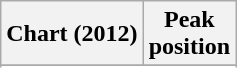<table class="wikitable sortable plainrowheaders" style="text-align:center">
<tr>
<th scope="col">Chart (2012)</th>
<th scope="col">Peak<br> position</th>
</tr>
<tr>
</tr>
<tr>
</tr>
</table>
